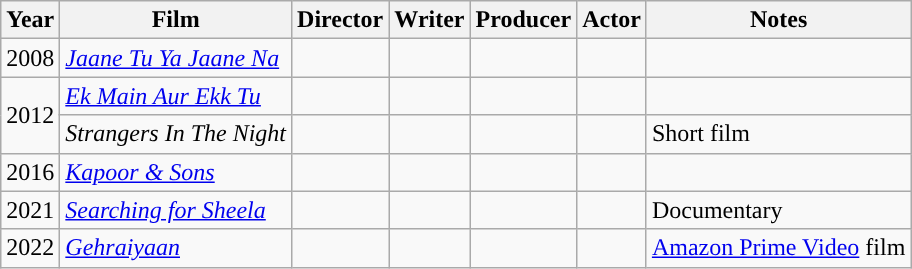<table class="wikitable sortable">
<tr>
<th>Year</th>
<th>Film</th>
<th>Director</th>
<th>Writer</th>
<th>Producer</th>
<th>Actor</th>
<th>Notes</th>
</tr>
<tr>
<td>2008</td>
<td><em><a href='#'>Jaane Tu Ya Jaane Na</a></em></td>
<td></td>
<td></td>
<td></td>
<td></td>
<td></td>
</tr>
<tr>
<td rowspan="2'">2012</td>
<td><em><a href='#'>Ek Main Aur Ekk Tu</a></em></td>
<td></td>
<td></td>
<td></td>
<td></td>
<td></td>
</tr>
<tr>
<td><em>Strangers In The Night</em></td>
<td></td>
<td></td>
<td></td>
<td></td>
<td>Short film</td>
</tr>
<tr>
<td>2016</td>
<td><em><a href='#'>Kapoor & Sons</a></em></td>
<td></td>
<td></td>
<td></td>
<td></td>
<td></td>
</tr>
<tr>
<td>2021</td>
<td><em><a href='#'>Searching for Sheela</a></em></td>
<td></td>
<td></td>
<td></td>
<td></td>
<td>Documentary</td>
</tr>
<tr>
<td>2022</td>
<td><em><a href='#'>Gehraiyaan</a></em></td>
<td></td>
<td></td>
<td></td>
<td></td>
<td><a href='#'>Amazon Prime Video</a> film</td>
</tr>
</table>
